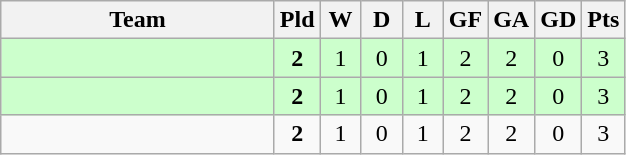<table class="wikitable" style="text-align:center;">
<tr>
<th width=175>Team</th>
<th width=20 abbr="Played">Pld</th>
<th width=20 abbr="Won">W</th>
<th width=20 abbr="Drawn">D</th>
<th width=20 abbr="Lost">L</th>
<th width=20 abbr="Goals for">GF</th>
<th width=20 abbr="Goals against">GA</th>
<th width=20 abbr="Goal difference">GD</th>
<th width=20 abbr="Points">Pts</th>
</tr>
<tr ---- align="center" bgcolor="ccffcc">
<td align="left"></td>
<td><strong>2</strong></td>
<td>1</td>
<td>0</td>
<td>1</td>
<td>2</td>
<td>2</td>
<td>0</td>
<td>3</td>
</tr>
<tr ---- align="center" bgcolor="ccffcc">
<td align="left"></td>
<td><strong>2</strong></td>
<td>1</td>
<td>0</td>
<td>1</td>
<td>2</td>
<td>2</td>
<td>0</td>
<td>3</td>
</tr>
<tr ---- align="center">
<td align="left"></td>
<td><strong>2</strong></td>
<td>1</td>
<td>0</td>
<td>1</td>
<td>2</td>
<td>2</td>
<td>0</td>
<td>3</td>
</tr>
</table>
